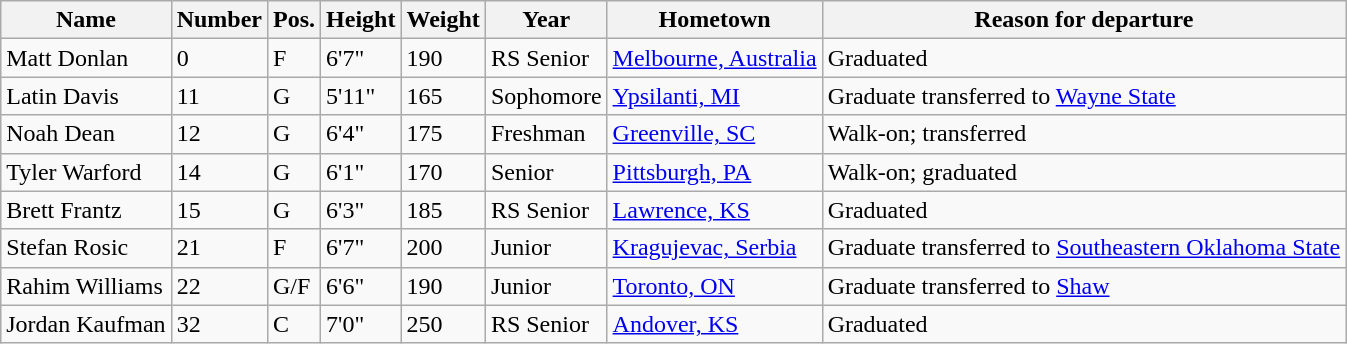<table class="wikitable sortable" border="1">
<tr>
<th>Name</th>
<th>Number</th>
<th>Pos.</th>
<th>Height</th>
<th>Weight</th>
<th>Year</th>
<th>Hometown</th>
<th class="unsortable">Reason for departure</th>
</tr>
<tr>
<td>Matt Donlan</td>
<td>0</td>
<td>F</td>
<td>6'7"</td>
<td>190</td>
<td>RS Senior</td>
<td><a href='#'>Melbourne, Australia</a></td>
<td>Graduated</td>
</tr>
<tr>
<td>Latin Davis</td>
<td>11</td>
<td>G</td>
<td>5'11"</td>
<td>165</td>
<td>Sophomore</td>
<td><a href='#'>Ypsilanti, MI</a></td>
<td>Graduate transferred to <a href='#'>Wayne State</a></td>
</tr>
<tr>
<td>Noah Dean</td>
<td>12</td>
<td>G</td>
<td>6'4"</td>
<td>175</td>
<td>Freshman</td>
<td><a href='#'>Greenville, SC</a></td>
<td>Walk-on; transferred</td>
</tr>
<tr>
<td>Tyler Warford</td>
<td>14</td>
<td>G</td>
<td>6'1"</td>
<td>170</td>
<td>Senior</td>
<td><a href='#'>Pittsburgh, PA</a></td>
<td>Walk-on; graduated</td>
</tr>
<tr>
<td>Brett Frantz</td>
<td>15</td>
<td>G</td>
<td>6'3"</td>
<td>185</td>
<td>RS Senior</td>
<td><a href='#'>Lawrence, KS</a></td>
<td>Graduated</td>
</tr>
<tr>
<td>Stefan Rosic</td>
<td>21</td>
<td>F</td>
<td>6'7"</td>
<td>200</td>
<td>Junior</td>
<td><a href='#'>Kragujevac, Serbia</a></td>
<td>Graduate transferred to <a href='#'>Southeastern Oklahoma State</a></td>
</tr>
<tr>
<td>Rahim Williams</td>
<td>22</td>
<td>G/F</td>
<td>6'6"</td>
<td>190</td>
<td>Junior</td>
<td><a href='#'>Toronto, ON</a></td>
<td>Graduate transferred to <a href='#'>Shaw</a></td>
</tr>
<tr>
<td>Jordan Kaufman</td>
<td>32</td>
<td>C</td>
<td>7'0"</td>
<td>250</td>
<td>RS Senior</td>
<td><a href='#'>Andover, KS</a></td>
<td>Graduated</td>
</tr>
</table>
